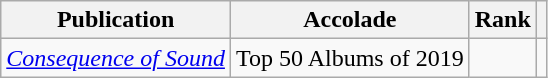<table class="sortable wikitable">
<tr>
<th>Publication</th>
<th>Accolade</th>
<th>Rank</th>
<th class="unsortable"></th>
</tr>
<tr>
<td><em><a href='#'>Consequence of Sound</a></em></td>
<td>Top 50 Albums of 2019</td>
<td></td>
<td></td>
</tr>
</table>
